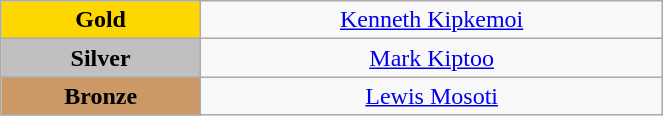<table class="wikitable" style=" text-align:center; " width="35%">
<tr>
<td bgcolor="gold"><strong>Gold</strong></td>
<td><a href='#'>Kenneth Kipkemoi</a><br>  <small><em></em></small></td>
</tr>
<tr>
<td bgcolor="silver"><strong>Silver</strong></td>
<td><a href='#'>Mark Kiptoo</a><br>  <small><em></em></small></td>
</tr>
<tr>
<td bgcolor="CC9966"><strong>Bronze</strong></td>
<td><a href='#'>Lewis Mosoti</a><br>  <small><em></em></small></td>
</tr>
</table>
